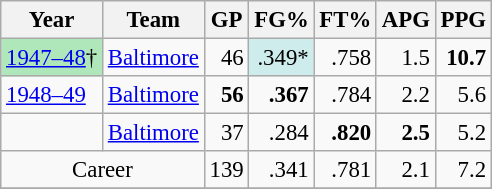<table class="wikitable sortable" style="font-size:95%; text-align:right;">
<tr>
<th>Year</th>
<th>Team</th>
<th>GP</th>
<th>FG%</th>
<th>FT%</th>
<th>APG</th>
<th>PPG</th>
</tr>
<tr>
<td style="text-align:left; background:#afe6ba;"><a href='#'>1947–48</a>†</td>
<td style="text-align:left;"><a href='#'>Baltimore</a></td>
<td>46</td>
<td bgcolor="CFECEC">.349*</td>
<td>.758</td>
<td>1.5</td>
<td><strong>10.7</strong></td>
</tr>
<tr>
<td style="text-align:left;"><a href='#'>1948–49</a></td>
<td style="text-align:left;"><a href='#'>Baltimore</a></td>
<td><strong>56</strong></td>
<td><strong>.367</strong></td>
<td>.784</td>
<td>2.2</td>
<td>5.6</td>
</tr>
<tr>
<td style="text-align:left;"></td>
<td style="text-align:left;"><a href='#'>Baltimore</a></td>
<td>37</td>
<td>.284</td>
<td><strong>.820</strong></td>
<td><strong>2.5</strong></td>
<td>5.2</td>
</tr>
<tr>
<td style="text-align:center;" colspan="2">Career</td>
<td>139</td>
<td>.341</td>
<td>.781</td>
<td>2.1</td>
<td>7.2</td>
</tr>
<tr>
</tr>
</table>
